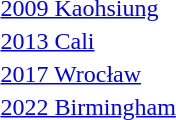<table>
<tr>
<td><a href='#'>2009 Kaohsiung</a></td>
<td></td>
<td></td>
<td></td>
<td></td>
</tr>
<tr>
<td><a href='#'>2013 Cali</a></td>
<td></td>
<td></td>
<td></td>
<td></td>
</tr>
<tr>
<td><a href='#'>2017 Wrocław</a></td>
<td></td>
<td></td>
<td></td>
</tr>
<tr>
<td><a href='#'>2022 Birmingham</a></td>
<td></td>
<td></td>
<td></td>
<td></td>
</tr>
</table>
